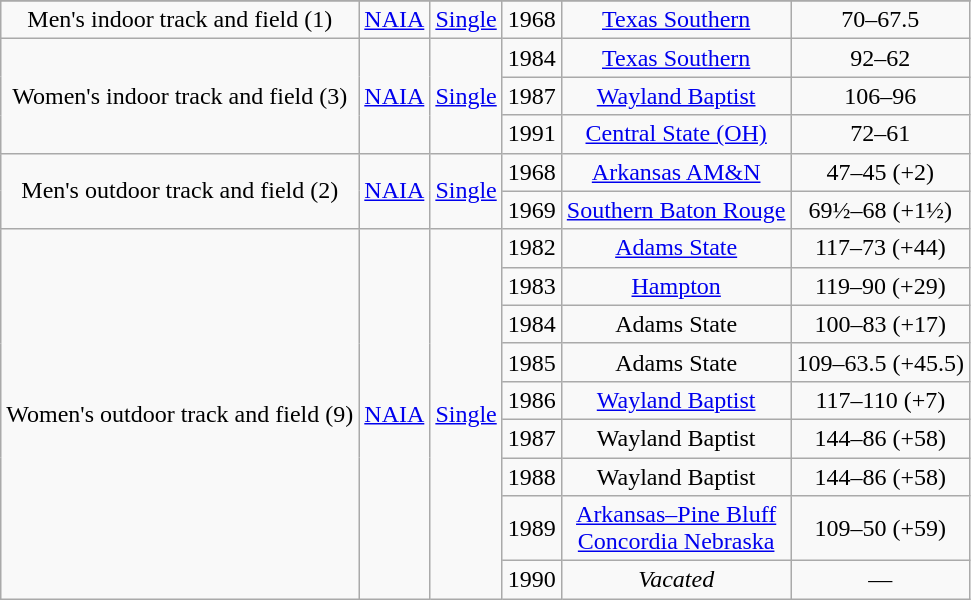<table class="wikitable">
<tr>
</tr>
<tr align="center">
<td rowspan="1">Men's indoor track and field (1)</td>
<td rowspan="1"><a href='#'>NAIA</a></td>
<td rowspan="1"><a href='#'>Single</a></td>
<td>1968</td>
<td><a href='#'>Texas Southern</a></td>
<td>70–67.5</td>
</tr>
<tr align="center">
<td rowspan="3">Women's indoor track and field (3)</td>
<td rowspan="3"><a href='#'>NAIA</a></td>
<td rowspan="3"><a href='#'>Single</a></td>
<td>1984</td>
<td><a href='#'>Texas Southern</a></td>
<td>92–62</td>
</tr>
<tr align="center">
<td>1987</td>
<td><a href='#'>Wayland Baptist</a></td>
<td>106–96</td>
</tr>
<tr align="center">
<td>1991</td>
<td><a href='#'>Central State (OH)</a></td>
<td>72–61</td>
</tr>
<tr align="center">
<td rowspan="2">Men's outdoor track and field (2)</td>
<td rowspan="2"><a href='#'>NAIA</a></td>
<td rowspan="2"><a href='#'>Single</a></td>
<td>1968</td>
<td><a href='#'>Arkansas AM&N</a></td>
<td>47–45 (+2)</td>
</tr>
<tr align="center">
<td>1969</td>
<td><a href='#'>Southern Baton Rouge</a></td>
<td>69½–68 (+1½)</td>
</tr>
<tr align="center">
<td rowspan="9">Women's outdoor track and field (9)</td>
<td rowspan="9"><a href='#'>NAIA</a></td>
<td rowspan="9"><a href='#'>Single</a></td>
<td>1982</td>
<td><a href='#'>Adams State</a></td>
<td>117–73 (+44)</td>
</tr>
<tr align="center">
<td>1983</td>
<td><a href='#'>Hampton</a></td>
<td>119–90 (+29)</td>
</tr>
<tr align="center">
<td>1984</td>
<td>Adams State</td>
<td>100–83 (+17)</td>
</tr>
<tr align="center">
<td>1985</td>
<td>Adams State</td>
<td>109–63.5 (+45.5)</td>
</tr>
<tr align="center">
<td>1986</td>
<td><a href='#'>Wayland Baptist</a></td>
<td>117–110 (+7)</td>
</tr>
<tr align="center">
<td>1987</td>
<td>Wayland Baptist</td>
<td>144–86 (+58)</td>
</tr>
<tr align="center">
<td>1988</td>
<td>Wayland Baptist</td>
<td>144–86 (+58)</td>
</tr>
<tr align="center">
<td>1989</td>
<td><a href='#'>Arkansas–Pine Bluff</a><br><a href='#'>Concordia Nebraska</a></td>
<td>109–50 (+59)</td>
</tr>
<tr align="center">
<td>1990</td>
<td><em>Vacated</em></td>
<td>—</td>
</tr>
</table>
